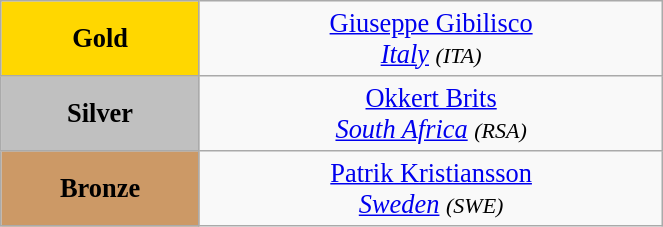<table class="wikitable" style=" text-align:center; font-size:110%;" width="35%">
<tr>
<td bgcolor="gold"><strong>Gold</strong></td>
<td> <a href='#'>Giuseppe Gibilisco</a><br><em><a href='#'>Italy</a> <small>(ITA)</small></em></td>
</tr>
<tr>
<td bgcolor="silver"><strong>Silver</strong></td>
<td> <a href='#'>Okkert Brits</a><br><em><a href='#'>South Africa</a> <small>(RSA)</small></em></td>
</tr>
<tr>
<td bgcolor="CC9966"><strong>Bronze</strong></td>
<td> <a href='#'>Patrik Kristiansson</a><br><em><a href='#'>Sweden</a> <small>(SWE)</small></em></td>
</tr>
</table>
